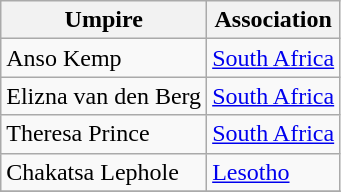<table class="wikitable collapsible">
<tr>
<th>Umpire</th>
<th>Association</th>
</tr>
<tr>
<td>Anso Kemp</td>
<td><a href='#'>South Africa</a></td>
</tr>
<tr>
<td>Elizna van den Berg</td>
<td><a href='#'>South Africa</a></td>
</tr>
<tr>
<td>Theresa Prince</td>
<td><a href='#'>South Africa</a></td>
</tr>
<tr>
<td>Chakatsa Lephole</td>
<td><a href='#'>Lesotho</a></td>
</tr>
<tr>
</tr>
</table>
